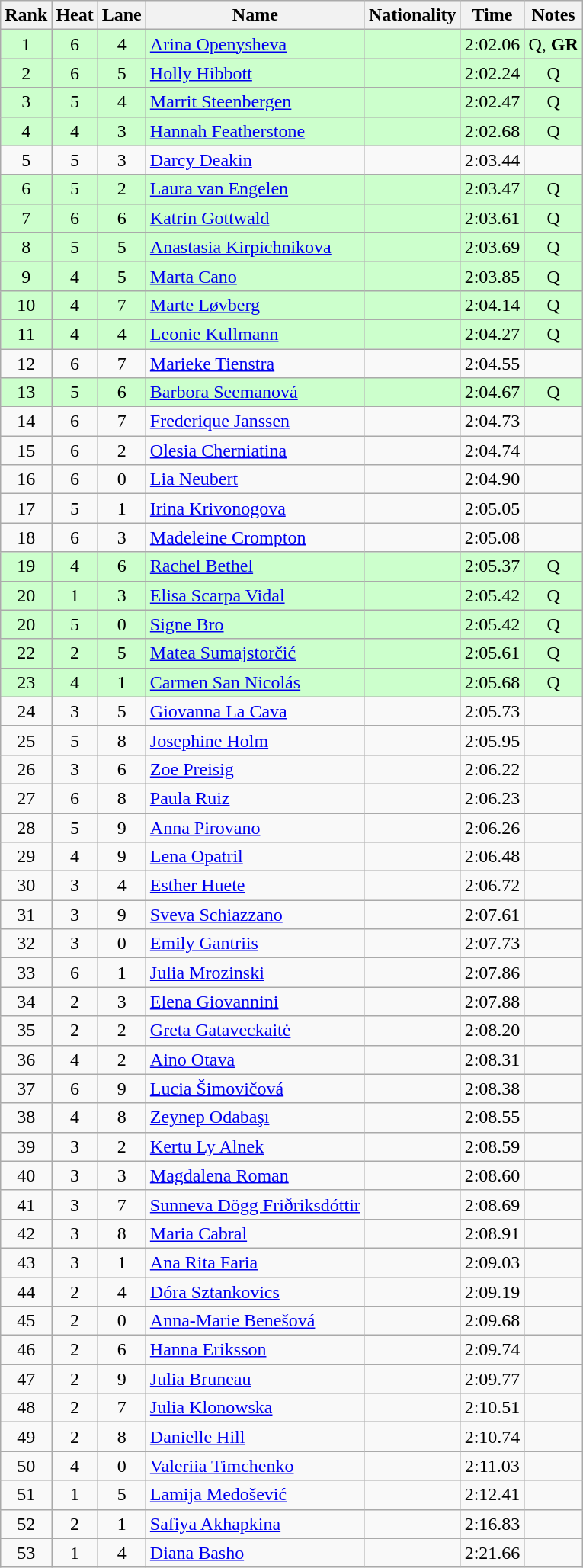<table class="wikitable sortable" style="text-align:center">
<tr>
<th>Rank</th>
<th>Heat</th>
<th>Lane</th>
<th>Name</th>
<th>Nationality</th>
<th>Time</th>
<th>Notes</th>
</tr>
<tr bgcolor=ccffcc>
<td>1</td>
<td>6</td>
<td>4</td>
<td align=left><a href='#'>Arina Openysheva</a></td>
<td align=left></td>
<td>2:02.06</td>
<td>Q, <strong>GR</strong></td>
</tr>
<tr bgcolor=ccffcc>
<td>2</td>
<td>6</td>
<td>5</td>
<td align=left><a href='#'>Holly Hibbott</a></td>
<td align=left></td>
<td>2:02.24</td>
<td>Q</td>
</tr>
<tr bgcolor=ccffcc>
<td>3</td>
<td>5</td>
<td>4</td>
<td align=left><a href='#'>Marrit Steenbergen</a></td>
<td align=left></td>
<td>2:02.47</td>
<td>Q</td>
</tr>
<tr bgcolor=ccffcc>
<td>4</td>
<td>4</td>
<td>3</td>
<td align=left><a href='#'>Hannah Featherstone</a></td>
<td align=left></td>
<td>2:02.68</td>
<td>Q</td>
</tr>
<tr>
<td>5</td>
<td>5</td>
<td>3</td>
<td align=left><a href='#'>Darcy Deakin</a></td>
<td align=left></td>
<td>2:03.44</td>
<td></td>
</tr>
<tr bgcolor=ccffcc>
<td>6</td>
<td>5</td>
<td>2</td>
<td align=left><a href='#'>Laura van Engelen</a></td>
<td align=left></td>
<td>2:03.47</td>
<td>Q</td>
</tr>
<tr bgcolor=ccffcc>
<td>7</td>
<td>6</td>
<td>6</td>
<td align=left><a href='#'>Katrin Gottwald</a></td>
<td align=left></td>
<td>2:03.61</td>
<td>Q</td>
</tr>
<tr bgcolor=ccffcc>
<td>8</td>
<td>5</td>
<td>5</td>
<td align=left><a href='#'>Anastasia Kirpichnikova</a></td>
<td align=left></td>
<td>2:03.69</td>
<td>Q</td>
</tr>
<tr bgcolor=ccffcc>
<td>9</td>
<td>4</td>
<td>5</td>
<td align=left><a href='#'>Marta Cano</a></td>
<td align=left></td>
<td>2:03.85</td>
<td>Q</td>
</tr>
<tr bgcolor=ccffcc>
<td>10</td>
<td>4</td>
<td>7</td>
<td align=left><a href='#'>Marte Løvberg</a></td>
<td align=left></td>
<td>2:04.14</td>
<td>Q</td>
</tr>
<tr bgcolor=ccffcc>
<td>11</td>
<td>4</td>
<td>4</td>
<td align=left><a href='#'>Leonie Kullmann</a></td>
<td align=left></td>
<td>2:04.27</td>
<td>Q</td>
</tr>
<tr>
<td>12</td>
<td>6</td>
<td>7</td>
<td align=left><a href='#'>Marieke Tienstra</a></td>
<td align=left></td>
<td>2:04.55</td>
<td></td>
</tr>
<tr bgcolor=ccffcc>
<td>13</td>
<td>5</td>
<td>6</td>
<td align=left><a href='#'>Barbora Seemanová</a></td>
<td align=left></td>
<td>2:04.67</td>
<td>Q</td>
</tr>
<tr>
<td>14</td>
<td>6</td>
<td>7</td>
<td align=left><a href='#'>Frederique Janssen</a></td>
<td align=left></td>
<td>2:04.73</td>
<td></td>
</tr>
<tr>
<td>15</td>
<td>6</td>
<td>2</td>
<td align=left><a href='#'>Olesia Cherniatina</a></td>
<td align=left></td>
<td>2:04.74</td>
<td></td>
</tr>
<tr>
<td>16</td>
<td>6</td>
<td>0</td>
<td align=left><a href='#'>Lia Neubert</a></td>
<td align=left></td>
<td>2:04.90</td>
<td></td>
</tr>
<tr>
<td>17</td>
<td>5</td>
<td>1</td>
<td align=left><a href='#'>Irina Krivonogova</a></td>
<td align=left></td>
<td>2:05.05</td>
<td></td>
</tr>
<tr>
<td>18</td>
<td>6</td>
<td>3</td>
<td align=left><a href='#'>Madeleine Crompton</a></td>
<td align=left></td>
<td>2:05.08</td>
<td></td>
</tr>
<tr bgcolor=ccffcc>
<td>19</td>
<td>4</td>
<td>6</td>
<td align=left><a href='#'>Rachel Bethel</a></td>
<td align=left></td>
<td>2:05.37</td>
<td>Q</td>
</tr>
<tr bgcolor=ccffcc>
<td>20</td>
<td>1</td>
<td>3</td>
<td align=left><a href='#'>Elisa Scarpa Vidal</a></td>
<td align=left></td>
<td>2:05.42</td>
<td>Q</td>
</tr>
<tr bgcolor=ccffcc>
<td>20</td>
<td>5</td>
<td>0</td>
<td align=left><a href='#'>Signe Bro</a></td>
<td align=left></td>
<td>2:05.42</td>
<td>Q</td>
</tr>
<tr bgcolor=ccffcc>
<td>22</td>
<td>2</td>
<td>5</td>
<td align=left><a href='#'>Matea Sumajstorčić</a></td>
<td align=left></td>
<td>2:05.61</td>
<td>Q</td>
</tr>
<tr bgcolor=ccffcc>
<td>23</td>
<td>4</td>
<td>1</td>
<td align=left><a href='#'>Carmen San Nicolás</a></td>
<td align=left></td>
<td>2:05.68</td>
<td>Q</td>
</tr>
<tr>
<td>24</td>
<td>3</td>
<td>5</td>
<td align=left><a href='#'>Giovanna La Cava</a></td>
<td align=left></td>
<td>2:05.73</td>
<td></td>
</tr>
<tr>
<td>25</td>
<td>5</td>
<td>8</td>
<td align=left><a href='#'>Josephine Holm</a></td>
<td align=left></td>
<td>2:05.95</td>
<td></td>
</tr>
<tr>
<td>26</td>
<td>3</td>
<td>6</td>
<td align=left><a href='#'>Zoe Preisig</a></td>
<td align=left></td>
<td>2:06.22</td>
<td></td>
</tr>
<tr>
<td>27</td>
<td>6</td>
<td>8</td>
<td align=left><a href='#'>Paula Ruiz</a></td>
<td align=left></td>
<td>2:06.23</td>
<td></td>
</tr>
<tr>
<td>28</td>
<td>5</td>
<td>9</td>
<td align=left><a href='#'>Anna Pirovano</a></td>
<td align=left></td>
<td>2:06.26</td>
<td></td>
</tr>
<tr>
<td>29</td>
<td>4</td>
<td>9</td>
<td align=left><a href='#'>Lena Opatril</a></td>
<td align=left></td>
<td>2:06.48</td>
<td></td>
</tr>
<tr>
<td>30</td>
<td>3</td>
<td>4</td>
<td align=left><a href='#'>Esther Huete</a></td>
<td align=left></td>
<td>2:06.72</td>
<td></td>
</tr>
<tr>
<td>31</td>
<td>3</td>
<td>9</td>
<td align=left><a href='#'>Sveva Schiazzano</a></td>
<td align=left></td>
<td>2:07.61</td>
<td></td>
</tr>
<tr>
<td>32</td>
<td>3</td>
<td>0</td>
<td align=left><a href='#'>Emily Gantriis</a></td>
<td align=left></td>
<td>2:07.73</td>
<td></td>
</tr>
<tr>
<td>33</td>
<td>6</td>
<td>1</td>
<td align=left><a href='#'>Julia Mrozinski</a></td>
<td align=left></td>
<td>2:07.86</td>
<td></td>
</tr>
<tr>
<td>34</td>
<td>2</td>
<td>3</td>
<td align=left><a href='#'>Elena Giovannini</a></td>
<td align=left></td>
<td>2:07.88</td>
<td></td>
</tr>
<tr>
<td>35</td>
<td>2</td>
<td>2</td>
<td align=left><a href='#'>Greta Gataveckaitė</a></td>
<td align=left></td>
<td>2:08.20</td>
<td></td>
</tr>
<tr>
<td>36</td>
<td>4</td>
<td>2</td>
<td align=left><a href='#'>Aino Otava</a></td>
<td align=left></td>
<td>2:08.31</td>
<td></td>
</tr>
<tr>
<td>37</td>
<td>6</td>
<td>9</td>
<td align=left><a href='#'>Lucia Šimovičová</a></td>
<td align=left></td>
<td>2:08.38</td>
<td></td>
</tr>
<tr>
<td>38</td>
<td>4</td>
<td>8</td>
<td align=left><a href='#'>Zeynep Odabaşı</a></td>
<td align=left></td>
<td>2:08.55</td>
<td></td>
</tr>
<tr>
<td>39</td>
<td>3</td>
<td>2</td>
<td align=left><a href='#'>Kertu Ly Alnek</a></td>
<td align=left></td>
<td>2:08.59</td>
<td></td>
</tr>
<tr>
<td>40</td>
<td>3</td>
<td>3</td>
<td align=left><a href='#'>Magdalena Roman</a></td>
<td align=left></td>
<td>2:08.60</td>
<td></td>
</tr>
<tr>
<td>41</td>
<td>3</td>
<td>7</td>
<td align=left><a href='#'>Sunneva Dögg Friðriksdóttir</a></td>
<td align=left></td>
<td>2:08.69</td>
<td></td>
</tr>
<tr>
<td>42</td>
<td>3</td>
<td>8</td>
<td align=left><a href='#'>Maria Cabral</a></td>
<td align=left></td>
<td>2:08.91</td>
<td></td>
</tr>
<tr>
<td>43</td>
<td>3</td>
<td>1</td>
<td align=left><a href='#'>Ana Rita Faria</a></td>
<td align=left></td>
<td>2:09.03</td>
<td></td>
</tr>
<tr>
<td>44</td>
<td>2</td>
<td>4</td>
<td align=left><a href='#'>Dóra Sztankovics</a></td>
<td align=left></td>
<td>2:09.19</td>
<td></td>
</tr>
<tr>
<td>45</td>
<td>2</td>
<td>0</td>
<td align=left><a href='#'>Anna-Marie Benešová</a></td>
<td align=left></td>
<td>2:09.68</td>
<td></td>
</tr>
<tr>
<td>46</td>
<td>2</td>
<td>6</td>
<td align=left><a href='#'>Hanna Eriksson</a></td>
<td align=left></td>
<td>2:09.74</td>
<td></td>
</tr>
<tr>
<td>47</td>
<td>2</td>
<td>9</td>
<td align=left><a href='#'>Julia Bruneau</a></td>
<td align=left></td>
<td>2:09.77</td>
<td></td>
</tr>
<tr>
<td>48</td>
<td>2</td>
<td>7</td>
<td align=left><a href='#'>Julia Klonowska</a></td>
<td align=left></td>
<td>2:10.51</td>
<td></td>
</tr>
<tr>
<td>49</td>
<td>2</td>
<td>8</td>
<td align=left><a href='#'>Danielle Hill</a></td>
<td align=left></td>
<td>2:10.74</td>
<td></td>
</tr>
<tr>
<td>50</td>
<td>4</td>
<td>0</td>
<td align=left><a href='#'>Valeriia Timchenko</a></td>
<td align=left></td>
<td>2:11.03</td>
<td></td>
</tr>
<tr>
<td>51</td>
<td>1</td>
<td>5</td>
<td align=left><a href='#'>Lamija Medošević</a></td>
<td align=left></td>
<td>2:12.41</td>
<td></td>
</tr>
<tr>
<td>52</td>
<td>2</td>
<td>1</td>
<td align=left><a href='#'>Safiya Akhapkina</a></td>
<td align=left></td>
<td>2:16.83</td>
<td></td>
</tr>
<tr>
<td>53</td>
<td>1</td>
<td>4</td>
<td align=left><a href='#'>Diana Basho</a></td>
<td align=left></td>
<td>2:21.66</td>
<td></td>
</tr>
</table>
